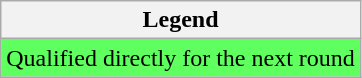<table class="wikitable">
<tr>
<th>Legend</th>
</tr>
<tr bgcolor=#5eff5e>
<td>Qualified directly for the next round</td>
</tr>
</table>
